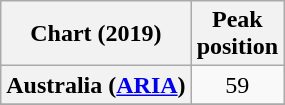<table class="wikitable sortable plainrowheaders">
<tr>
<th scope="col">Chart (2019)</th>
<th scope="col">Peak<br>position</th>
</tr>
<tr>
<th scope="row">Australia (<a href='#'>ARIA</a>)</th>
<td style="text-align:center;">59</td>
</tr>
<tr>
</tr>
<tr>
</tr>
</table>
